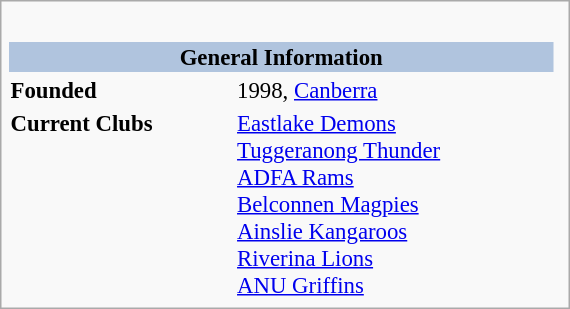<table class="infobox" style="width: 25em; font-size: 95%;">
<tr>
<td align="center" colspan="2"><br></td>
</tr>
<tr>
<th colspan="2" bgcolor="#b0c4de"><strong>General Information</strong></th>
</tr>
<tr style="vertical-align: top;">
<td><strong>Founded</strong></td>
<td>1998, <a href='#'>Canberra</a></td>
</tr>
<tr>
<td><strong>Current Clubs</strong></td>
<td><a href='#'>Eastlake Demons</a><br><a href='#'>Tuggeranong Thunder</a><br><a href='#'>ADFA Rams</a><br><a href='#'>Belconnen Magpies</a><br><a href='#'>Ainslie Kangaroos</a><br><a href='#'>Riverina Lions</a><br><a href='#'>ANU Griffins</a><br></td>
<td></td>
</tr>
</table>
